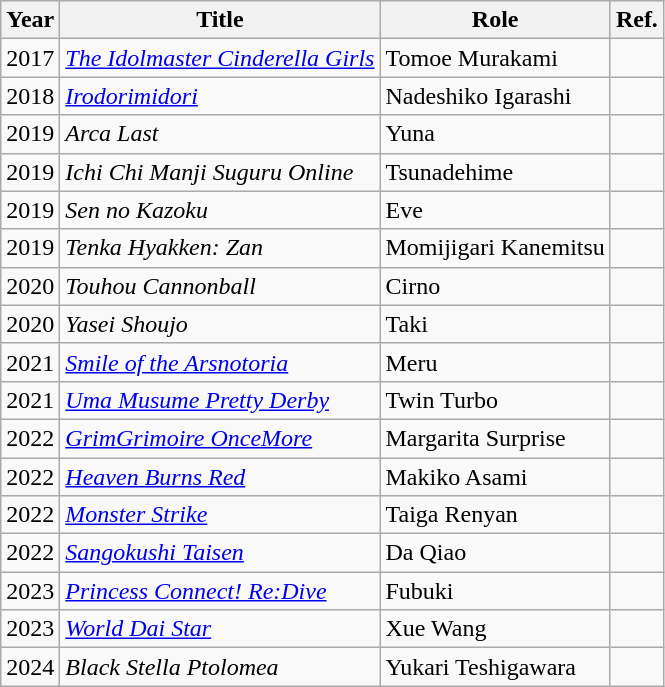<table class="wikitable sortable plainrowheaders">
<tr>
<th scope="col">Year</th>
<th scope="col">Title</th>
<th scope="col">Role</th>
<th scope="col" class="unsortable">Ref.</th>
</tr>
<tr>
<td>2017</td>
<td><em><a href='#'>The Idolmaster Cinderella Girls</a></em></td>
<td>Tomoe Murakami</td>
<td></td>
</tr>
<tr>
<td>2018</td>
<td><em><a href='#'>Irodorimidori</a></em></td>
<td>Nadeshiko Igarashi</td>
<td></td>
</tr>
<tr>
<td>2019</td>
<td><em>Arca Last</em></td>
<td>Yuna</td>
<td></td>
</tr>
<tr>
<td>2019</td>
<td><em>Ichi Chi Manji Suguru Online</em></td>
<td>Tsunadehime</td>
<td></td>
</tr>
<tr>
<td>2019</td>
<td><em>Sen no Kazoku</em></td>
<td>Eve</td>
<td></td>
</tr>
<tr>
<td>2019</td>
<td><em>Tenka Hyakken: Zan</em></td>
<td>Momijigari Kanemitsu</td>
<td></td>
</tr>
<tr>
<td>2020</td>
<td><em>Touhou Cannonball</em></td>
<td>Cirno</td>
<td></td>
</tr>
<tr>
<td>2020</td>
<td><em>Yasei Shoujo</em></td>
<td>Taki</td>
<td></td>
</tr>
<tr>
<td>2021</td>
<td><em><a href='#'>Smile of the Arsnotoria</a></em></td>
<td>Meru</td>
<td></td>
</tr>
<tr>
<td>2021</td>
<td><em><a href='#'>Uma Musume Pretty Derby</a></em></td>
<td>Twin Turbo</td>
<td></td>
</tr>
<tr>
<td>2022</td>
<td><em><a href='#'>GrimGrimoire OnceMore</a></em></td>
<td>Margarita Surprise</td>
<td></td>
</tr>
<tr>
<td>2022</td>
<td><em><a href='#'>Heaven Burns Red</a></em></td>
<td>Makiko Asami</td>
<td></td>
</tr>
<tr>
<td>2022</td>
<td><em><a href='#'>Monster Strike</a></em></td>
<td>Taiga Renyan</td>
<td></td>
</tr>
<tr>
<td>2022</td>
<td><em><a href='#'>Sangokushi Taisen</a></em></td>
<td>Da Qiao</td>
<td></td>
</tr>
<tr>
<td>2023</td>
<td><em><a href='#'>Princess Connect! Re:Dive</a></em></td>
<td>Fubuki</td>
<td></td>
</tr>
<tr>
<td>2023</td>
<td><em><a href='#'>World Dai Star</a></em></td>
<td>Xue Wang</td>
<td></td>
</tr>
<tr>
<td>2024</td>
<td><em>Black Stella Ptolomea</em></td>
<td>Yukari Teshigawara</td>
<td></td>
</tr>
</table>
